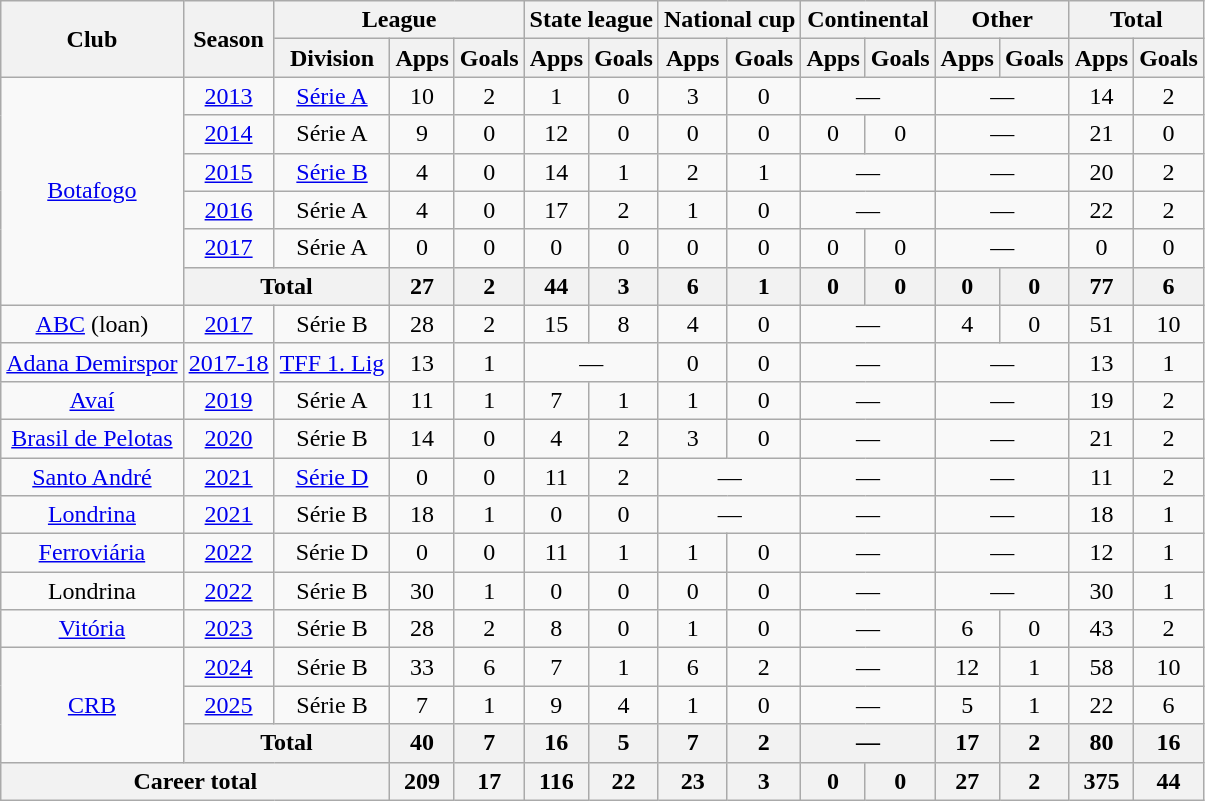<table class="wikitable" style="text-align: center">
<tr>
<th rowspan="2">Club</th>
<th rowspan="2">Season</th>
<th colspan="3">League</th>
<th colspan="2">State league</th>
<th colspan="2">National cup</th>
<th colspan="2">Continental</th>
<th colspan="2">Other</th>
<th colspan="2">Total</th>
</tr>
<tr>
<th>Division</th>
<th>Apps</th>
<th>Goals</th>
<th>Apps</th>
<th>Goals</th>
<th>Apps</th>
<th>Goals</th>
<th>Apps</th>
<th>Goals</th>
<th>Apps</th>
<th>Goals</th>
<th>Apps</th>
<th>Goals</th>
</tr>
<tr>
<td rowspan="6"><a href='#'>Botafogo</a></td>
<td><a href='#'>2013</a></td>
<td><a href='#'>Série A</a></td>
<td>10</td>
<td>2</td>
<td>1</td>
<td>0</td>
<td>3</td>
<td>0</td>
<td colspan="2">—</td>
<td colspan="2">—</td>
<td>14</td>
<td>2</td>
</tr>
<tr>
<td><a href='#'>2014</a></td>
<td>Série A</td>
<td>9</td>
<td>0</td>
<td>12</td>
<td>0</td>
<td>0</td>
<td>0</td>
<td>0</td>
<td>0</td>
<td colspan="2">—</td>
<td>21</td>
<td>0</td>
</tr>
<tr>
<td><a href='#'>2015</a></td>
<td><a href='#'>Série B</a></td>
<td>4</td>
<td>0</td>
<td>14</td>
<td>1</td>
<td>2</td>
<td>1</td>
<td colspan="2">—</td>
<td colspan="2">—</td>
<td>20</td>
<td>2</td>
</tr>
<tr>
<td><a href='#'>2016</a></td>
<td>Série A</td>
<td>4</td>
<td>0</td>
<td>17</td>
<td>2</td>
<td>1</td>
<td>0</td>
<td colspan="2">—</td>
<td colspan="2">—</td>
<td>22</td>
<td>2</td>
</tr>
<tr>
<td><a href='#'>2017</a></td>
<td>Série A</td>
<td>0</td>
<td>0</td>
<td>0</td>
<td>0</td>
<td>0</td>
<td>0</td>
<td>0</td>
<td>0</td>
<td colspan="2">—</td>
<td>0</td>
<td>0</td>
</tr>
<tr>
<th colspan="2">Total</th>
<th>27</th>
<th>2</th>
<th>44</th>
<th>3</th>
<th>6</th>
<th>1</th>
<th>0</th>
<th>0</th>
<th>0</th>
<th>0</th>
<th>77</th>
<th>6</th>
</tr>
<tr>
<td><a href='#'>ABC</a> (loan)</td>
<td><a href='#'>2017</a></td>
<td>Série B</td>
<td>28</td>
<td>2</td>
<td>15</td>
<td>8</td>
<td>4</td>
<td>0</td>
<td colspan="2">—</td>
<td>4</td>
<td>0</td>
<td>51</td>
<td>10</td>
</tr>
<tr>
<td><a href='#'>Adana Demirspor</a></td>
<td><a href='#'>2017-18</a></td>
<td><a href='#'>TFF 1. Lig</a></td>
<td>13</td>
<td>1</td>
<td colspan="2">—</td>
<td>0</td>
<td>0</td>
<td colspan="2">—</td>
<td colspan="2">—</td>
<td>13</td>
<td>1</td>
</tr>
<tr>
<td><a href='#'>Avaí</a></td>
<td><a href='#'>2019</a></td>
<td>Série A</td>
<td>11</td>
<td>1</td>
<td>7</td>
<td>1</td>
<td>1</td>
<td>0</td>
<td colspan="2">—</td>
<td colspan="2">—</td>
<td>19</td>
<td>2</td>
</tr>
<tr>
<td><a href='#'>Brasil de Pelotas</a></td>
<td><a href='#'>2020</a></td>
<td>Série B</td>
<td>14</td>
<td>0</td>
<td>4</td>
<td>2</td>
<td>3</td>
<td>0</td>
<td colspan="2">—</td>
<td colspan="2">—</td>
<td>21</td>
<td>2</td>
</tr>
<tr>
<td><a href='#'>Santo André</a></td>
<td><a href='#'>2021</a></td>
<td><a href='#'>Série D</a></td>
<td>0</td>
<td>0</td>
<td>11</td>
<td>2</td>
<td colspan="2">—</td>
<td colspan="2">—</td>
<td colspan="2">—</td>
<td>11</td>
<td>2</td>
</tr>
<tr>
<td><a href='#'>Londrina</a></td>
<td><a href='#'>2021</a></td>
<td>Série B</td>
<td>18</td>
<td>1</td>
<td>0</td>
<td>0</td>
<td colspan="2">—</td>
<td colspan="2">—</td>
<td colspan="2">—</td>
<td>18</td>
<td>1</td>
</tr>
<tr>
<td><a href='#'>Ferroviária</a></td>
<td><a href='#'>2022</a></td>
<td>Série D</td>
<td>0</td>
<td>0</td>
<td>11</td>
<td>1</td>
<td>1</td>
<td>0</td>
<td colspan="2">—</td>
<td colspan="2">—</td>
<td>12</td>
<td>1</td>
</tr>
<tr>
<td>Londrina</td>
<td><a href='#'>2022</a></td>
<td>Série B</td>
<td>30</td>
<td>1</td>
<td>0</td>
<td>0</td>
<td>0</td>
<td>0</td>
<td colspan="2">—</td>
<td colspan="2">—</td>
<td>30</td>
<td>1</td>
</tr>
<tr>
<td><a href='#'>Vitória</a></td>
<td><a href='#'>2023</a></td>
<td>Série B</td>
<td>28</td>
<td>2</td>
<td>8</td>
<td>0</td>
<td>1</td>
<td>0</td>
<td colspan="2">—</td>
<td>6</td>
<td>0</td>
<td>43</td>
<td>2</td>
</tr>
<tr>
<td rowspan="3"><a href='#'>CRB</a></td>
<td><a href='#'>2024</a></td>
<td>Série B</td>
<td>33</td>
<td>6</td>
<td>7</td>
<td>1</td>
<td>6</td>
<td>2</td>
<td colspan="2">—</td>
<td>12</td>
<td>1</td>
<td>58</td>
<td>10</td>
</tr>
<tr>
<td><a href='#'>2025</a></td>
<td>Série B</td>
<td>7</td>
<td>1</td>
<td>9</td>
<td>4</td>
<td>1</td>
<td>0</td>
<td colspan="2">—</td>
<td>5</td>
<td>1</td>
<td>22</td>
<td>6</td>
</tr>
<tr>
<th colspan="2">Total</th>
<th>40</th>
<th>7</th>
<th>16</th>
<th>5</th>
<th>7</th>
<th>2</th>
<th colspan="2">—</th>
<th>17</th>
<th>2</th>
<th>80</th>
<th>16</th>
</tr>
<tr>
<th colspan="3">Career total</th>
<th>209</th>
<th>17</th>
<th>116</th>
<th>22</th>
<th>23</th>
<th>3</th>
<th>0</th>
<th>0</th>
<th>27</th>
<th>2</th>
<th>375</th>
<th>44</th>
</tr>
</table>
